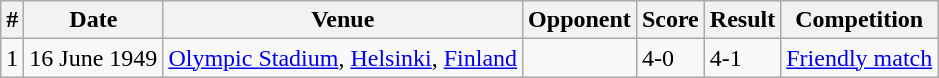<table class="wikitable">
<tr>
<th>#</th>
<th>Date</th>
<th>Venue</th>
<th>Opponent</th>
<th>Score</th>
<th>Result</th>
<th>Competition</th>
</tr>
<tr>
<td>1</td>
<td>16 June 1949</td>
<td><a href='#'>Olympic Stadium</a>, <a href='#'>Helsinki</a>, <a href='#'>Finland</a></td>
<td></td>
<td>4-0</td>
<td>4-1</td>
<td><a href='#'>Friendly match</a></td>
</tr>
</table>
